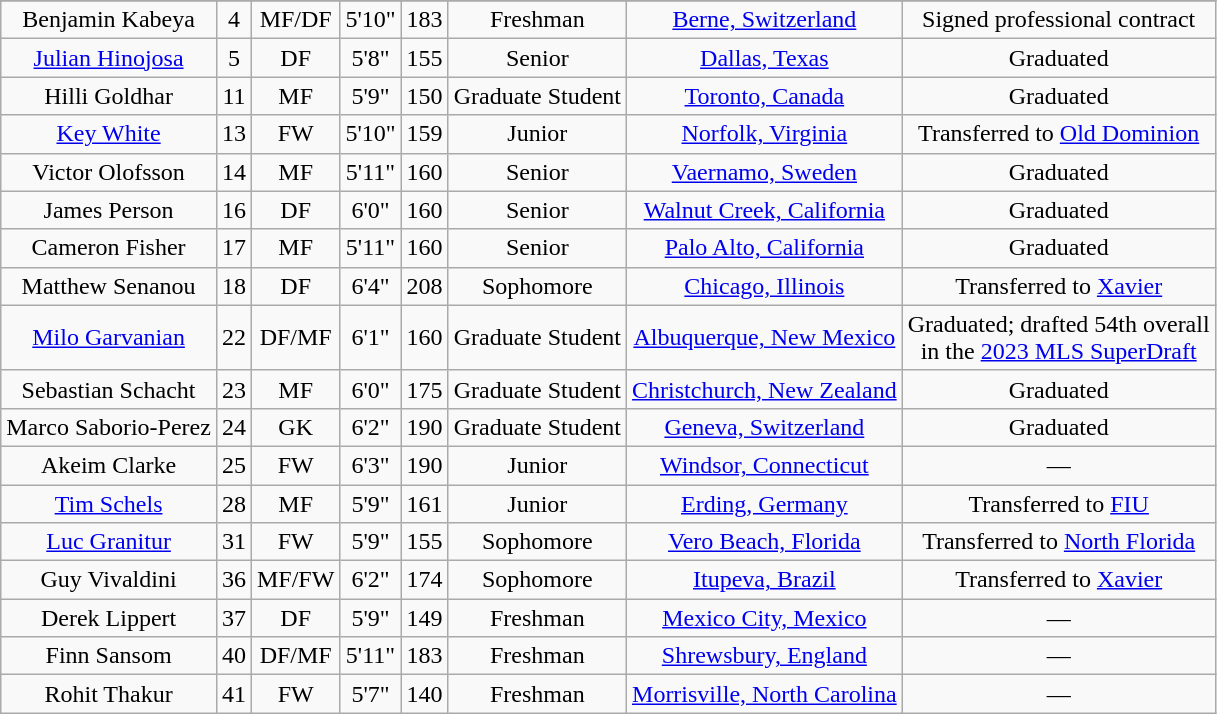<table class="wikitable sortable" border="1" style="text-align:center;">
<tr align=center>
</tr>
<tr>
<td>Benjamin Kabeya</td>
<td>4</td>
<td>MF/DF</td>
<td>5'10"</td>
<td>183</td>
<td>Freshman</td>
<td><a href='#'>Berne, Switzerland</a></td>
<td>Signed professional contract</td>
</tr>
<tr>
<td><a href='#'>Julian Hinojosa</a></td>
<td>5</td>
<td>DF</td>
<td>5'8"</td>
<td>155</td>
<td>Senior</td>
<td><a href='#'>Dallas, Texas</a></td>
<td>Graduated</td>
</tr>
<tr>
<td>Hilli Goldhar</td>
<td>11</td>
<td>MF</td>
<td>5'9"</td>
<td>150</td>
<td>Graduate Student</td>
<td><a href='#'>Toronto, Canada</a></td>
<td>Graduated</td>
</tr>
<tr>
<td><a href='#'>Key White</a></td>
<td>13</td>
<td>FW</td>
<td>5'10"</td>
<td>159</td>
<td> Junior</td>
<td><a href='#'>Norfolk, Virginia</a></td>
<td>Transferred to <a href='#'>Old Dominion</a></td>
</tr>
<tr>
<td>Victor Olofsson</td>
<td>14</td>
<td>MF</td>
<td>5'11"</td>
<td>160</td>
<td>Senior</td>
<td><a href='#'>Vaernamo, Sweden</a></td>
<td>Graduated</td>
</tr>
<tr>
<td>James Person</td>
<td>16</td>
<td>DF</td>
<td>6'0"</td>
<td>160</td>
<td>Senior</td>
<td><a href='#'>Walnut Creek, California</a></td>
<td>Graduated</td>
</tr>
<tr>
<td>Cameron Fisher</td>
<td>17</td>
<td>MF</td>
<td>5'11"</td>
<td>160</td>
<td>Senior</td>
<td><a href='#'>Palo Alto, California</a></td>
<td>Graduated</td>
</tr>
<tr>
<td>Matthew Senanou</td>
<td>18</td>
<td>DF</td>
<td>6'4"</td>
<td>208</td>
<td>Sophomore</td>
<td><a href='#'>Chicago, Illinois</a></td>
<td>Transferred to <a href='#'>Xavier</a></td>
</tr>
<tr>
<td><a href='#'>Milo Garvanian</a></td>
<td>22</td>
<td>DF/MF</td>
<td>6'1"</td>
<td>160</td>
<td>Graduate Student</td>
<td><a href='#'>Albuquerque, New Mexico</a></td>
<td>Graduated; drafted 54th overall<br>in the <a href='#'>2023 MLS SuperDraft</a></td>
</tr>
<tr>
<td>Sebastian Schacht</td>
<td>23</td>
<td>MF</td>
<td>6'0"</td>
<td>175</td>
<td>Graduate Student</td>
<td><a href='#'>Christchurch, New Zealand</a></td>
<td>Graduated</td>
</tr>
<tr>
<td>Marco Saborio-Perez</td>
<td>24</td>
<td>GK</td>
<td>6'2"</td>
<td>190</td>
<td>Graduate Student</td>
<td><a href='#'>Geneva, Switzerland</a></td>
<td>Graduated</td>
</tr>
<tr>
<td>Akeim Clarke</td>
<td>25</td>
<td>FW</td>
<td>6'3"</td>
<td>190</td>
<td>Junior</td>
<td><a href='#'>Windsor, Connecticut</a></td>
<td>—</td>
</tr>
<tr>
<td><a href='#'>Tim Schels</a></td>
<td>28</td>
<td>MF</td>
<td>5'9"</td>
<td>161</td>
<td>Junior</td>
<td><a href='#'>Erding, Germany</a></td>
<td>Transferred to <a href='#'>FIU</a></td>
</tr>
<tr>
<td><a href='#'>Luc Granitur</a></td>
<td>31</td>
<td>FW</td>
<td>5'9"</td>
<td>155</td>
<td>Sophomore</td>
<td><a href='#'>Vero Beach, Florida</a></td>
<td>Transferred to <a href='#'>North Florida</a></td>
</tr>
<tr>
<td>Guy Vivaldini</td>
<td>36</td>
<td>MF/FW</td>
<td>6'2"</td>
<td>174</td>
<td>Sophomore</td>
<td><a href='#'>Itupeva, Brazil</a></td>
<td>Transferred to <a href='#'>Xavier</a></td>
</tr>
<tr>
<td>Derek Lippert</td>
<td>37</td>
<td>DF</td>
<td>5'9"</td>
<td>149</td>
<td>Freshman</td>
<td><a href='#'>Mexico City, Mexico</a></td>
<td>—</td>
</tr>
<tr>
<td>Finn Sansom</td>
<td>40</td>
<td>DF/MF</td>
<td>5'11"</td>
<td>183</td>
<td>Freshman</td>
<td><a href='#'>Shrewsbury, England</a></td>
<td>—</td>
</tr>
<tr>
<td>Rohit Thakur</td>
<td>41</td>
<td>FW</td>
<td>5'7"</td>
<td>140</td>
<td>Freshman</td>
<td><a href='#'>Morrisville, North Carolina</a></td>
<td>—</td>
</tr>
</table>
